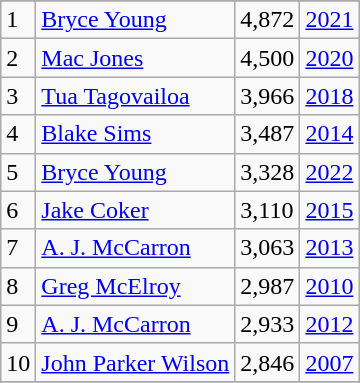<table class="wikitable">
<tr>
</tr>
<tr>
<td>1</td>
<td><a href='#'>Bryce Young</a></td>
<td>4,872</td>
<td><a href='#'>2021</a></td>
</tr>
<tr>
<td>2</td>
<td><a href='#'>Mac Jones</a></td>
<td>4,500</td>
<td><a href='#'>2020</a></td>
</tr>
<tr>
<td>3</td>
<td><a href='#'>Tua Tagovailoa</a></td>
<td>3,966</td>
<td><a href='#'>2018</a></td>
</tr>
<tr>
<td>4</td>
<td><a href='#'>Blake Sims</a></td>
<td>3,487</td>
<td><a href='#'>2014</a></td>
</tr>
<tr>
<td>5</td>
<td><a href='#'>Bryce Young</a></td>
<td>3,328</td>
<td><a href='#'>2022</a></td>
</tr>
<tr>
<td>6</td>
<td><a href='#'>Jake Coker</a></td>
<td>3,110</td>
<td><a href='#'>2015</a></td>
</tr>
<tr>
<td>7</td>
<td><a href='#'>A. J. McCarron</a></td>
<td>3,063</td>
<td><a href='#'>2013</a></td>
</tr>
<tr>
<td>8</td>
<td><a href='#'>Greg McElroy</a></td>
<td>2,987</td>
<td><a href='#'>2010</a></td>
</tr>
<tr>
<td>9</td>
<td><a href='#'>A. J. McCarron</a></td>
<td>2,933</td>
<td><a href='#'>2012</a></td>
</tr>
<tr>
<td>10</td>
<td><a href='#'>John Parker Wilson</a></td>
<td>2,846</td>
<td><a href='#'>2007</a></td>
</tr>
<tr>
</tr>
</table>
